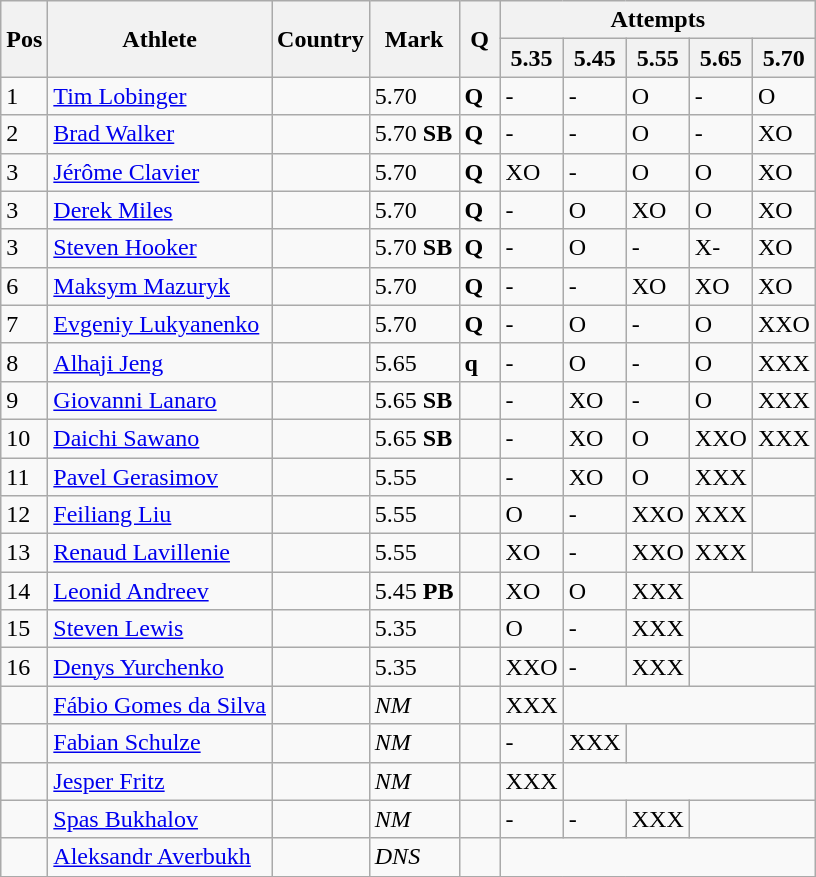<table class="wikitable">
<tr>
<th rowspan=2>Pos</th>
<th rowspan=2>Athlete</th>
<th rowspan=2>Country</th>
<th rowspan=2>Mark</th>
<th rowspan=2 width=20>Q</th>
<th colspan=5>Attempts</th>
</tr>
<tr>
<th>5.35</th>
<th>5.45</th>
<th>5.55</th>
<th>5.65</th>
<th>5.70</th>
</tr>
<tr>
<td>1</td>
<td><a href='#'>Tim Lobinger</a></td>
<td></td>
<td>5.70</td>
<td><strong>Q</strong></td>
<td>-</td>
<td>-</td>
<td>O</td>
<td>-</td>
<td>O</td>
</tr>
<tr>
<td>2</td>
<td><a href='#'>Brad Walker</a></td>
<td></td>
<td>5.70 <strong>SB</strong></td>
<td><strong>Q</strong></td>
<td>-</td>
<td>-</td>
<td>O</td>
<td>-</td>
<td>XO</td>
</tr>
<tr>
<td>3</td>
<td><a href='#'>Jérôme Clavier</a></td>
<td></td>
<td>5.70</td>
<td><strong>Q</strong></td>
<td>XO</td>
<td>-</td>
<td>O</td>
<td>O</td>
<td>XO</td>
</tr>
<tr>
<td>3</td>
<td><a href='#'>Derek Miles</a></td>
<td></td>
<td>5.70</td>
<td><strong>Q</strong></td>
<td>-</td>
<td>O</td>
<td>XO</td>
<td>O</td>
<td>XO</td>
</tr>
<tr>
<td>3</td>
<td><a href='#'>Steven Hooker</a></td>
<td></td>
<td>5.70 <strong>SB</strong></td>
<td><strong>Q</strong></td>
<td>-</td>
<td>O</td>
<td>-</td>
<td>X-</td>
<td>XO</td>
</tr>
<tr>
<td>6</td>
<td><a href='#'>Maksym Mazuryk</a></td>
<td></td>
<td>5.70</td>
<td><strong>Q</strong></td>
<td>-</td>
<td>-</td>
<td>XO</td>
<td>XO</td>
<td>XO</td>
</tr>
<tr>
<td>7</td>
<td><a href='#'>Evgeniy Lukyanenko</a></td>
<td></td>
<td>5.70</td>
<td><strong>Q</strong></td>
<td>-</td>
<td>O</td>
<td>-</td>
<td>O</td>
<td>XXO</td>
</tr>
<tr>
<td>8</td>
<td><a href='#'>Alhaji Jeng</a></td>
<td></td>
<td>5.65</td>
<td><strong>q</strong></td>
<td>-</td>
<td>O</td>
<td>-</td>
<td>O</td>
<td>XXX</td>
</tr>
<tr>
<td>9</td>
<td><a href='#'>Giovanni Lanaro</a></td>
<td></td>
<td>5.65 <strong>SB</strong></td>
<td></td>
<td>-</td>
<td>XO</td>
<td>-</td>
<td>O</td>
<td>XXX</td>
</tr>
<tr>
<td>10</td>
<td><a href='#'>Daichi Sawano</a></td>
<td></td>
<td>5.65 <strong>SB</strong></td>
<td></td>
<td>-</td>
<td>XO</td>
<td>O</td>
<td>XXO</td>
<td>XXX</td>
</tr>
<tr>
<td>11</td>
<td><a href='#'>Pavel Gerasimov</a></td>
<td></td>
<td>5.55</td>
<td></td>
<td>-</td>
<td>XO</td>
<td>O</td>
<td>XXX</td>
<td></td>
</tr>
<tr>
<td>12</td>
<td><a href='#'>Feiliang Liu</a></td>
<td></td>
<td>5.55</td>
<td></td>
<td>O</td>
<td>-</td>
<td>XXO</td>
<td>XXX</td>
<td></td>
</tr>
<tr>
<td>13</td>
<td><a href='#'>Renaud Lavillenie</a></td>
<td></td>
<td>5.55</td>
<td></td>
<td>XO</td>
<td>-</td>
<td>XXO</td>
<td>XXX</td>
<td></td>
</tr>
<tr>
<td>14</td>
<td><a href='#'>Leonid Andreev</a></td>
<td></td>
<td>5.45 <strong>PB</strong></td>
<td></td>
<td>XO</td>
<td>O</td>
<td>XXX</td>
<td colspan=2></td>
</tr>
<tr>
<td>15</td>
<td><a href='#'>Steven Lewis</a></td>
<td></td>
<td>5.35</td>
<td></td>
<td>O</td>
<td>-</td>
<td>XXX</td>
<td colspan=2></td>
</tr>
<tr>
<td>16</td>
<td><a href='#'>Denys Yurchenko</a></td>
<td></td>
<td>5.35</td>
<td></td>
<td>XXO</td>
<td>-</td>
<td>XXX</td>
<td colspan=2></td>
</tr>
<tr>
<td></td>
<td><a href='#'>Fábio Gomes da Silva</a></td>
<td></td>
<td><em>NM</em></td>
<td></td>
<td>XXX</td>
<td colspan=4></td>
</tr>
<tr>
<td></td>
<td><a href='#'>Fabian Schulze</a></td>
<td></td>
<td><em>NM</em></td>
<td></td>
<td>-</td>
<td>XXX</td>
<td colspan=3></td>
</tr>
<tr>
<td></td>
<td><a href='#'>Jesper Fritz</a></td>
<td></td>
<td><em>NM</em></td>
<td></td>
<td>XXX</td>
<td colspan=4></td>
</tr>
<tr>
<td></td>
<td><a href='#'>Spas Bukhalov</a></td>
<td></td>
<td><em>NM</em></td>
<td></td>
<td>-</td>
<td>-</td>
<td>XXX</td>
<td colspan=2></td>
</tr>
<tr>
<td></td>
<td><a href='#'>Aleksandr Averbukh</a></td>
<td></td>
<td><em>DNS</em></td>
<td></td>
<td colspan=5></td>
</tr>
<tr>
</tr>
</table>
